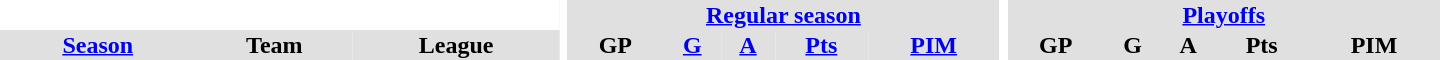<table border="0" cellpadding="1" cellspacing="0" style="text-align:center; width:60em">
<tr bgcolor="#e0e0e0">
<th colspan="3" bgcolor="#ffffff"></th>
<th rowspan="99" bgcolor="#ffffff"></th>
<th colspan="5"><a href='#'>Regular season</a></th>
<th rowspan="99" bgcolor="#ffffff"></th>
<th colspan="5"><a href='#'>Playoffs</a></th>
</tr>
<tr bgcolor="#e0e0e0">
<th><a href='#'>Season</a></th>
<th>Team</th>
<th>League</th>
<th>GP</th>
<th><a href='#'>G</a></th>
<th><a href='#'>A</a></th>
<th><a href='#'>Pts</a></th>
<th><a href='#'>PIM</a></th>
<th>GP</th>
<th>G</th>
<th>A</th>
<th>Pts</th>
<th>PIM</th>
</tr>
</table>
